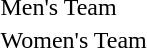<table>
<tr>
<td>Men's Team</td>
<td align=center></td>
<td align=center></td>
<td align=center><br></td>
</tr>
<tr>
<td>Women's Team</td>
<td align=center></td>
<td align=center></td>
<td align=center><br></td>
</tr>
</table>
